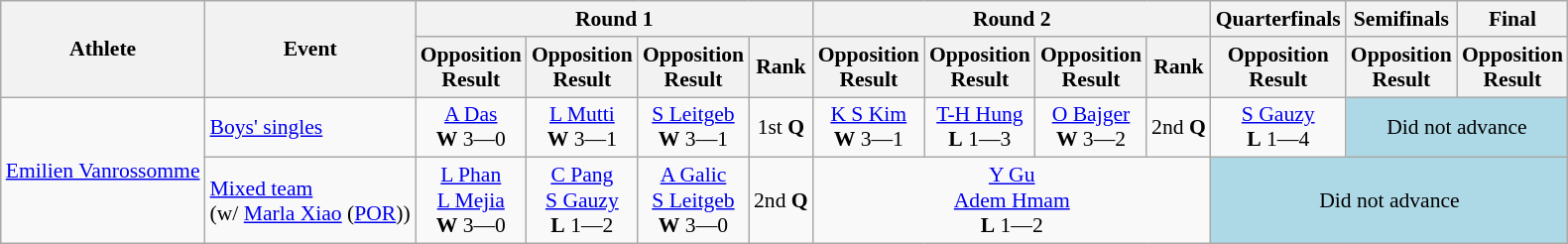<table class="wikitable" border="1" style="font-size:90%">
<tr>
<th rowspan=2>Athlete</th>
<th rowspan=2>Event</th>
<th colspan=4>Round 1</th>
<th colspan=4>Round 2</th>
<th>Quarterfinals</th>
<th>Semifinals</th>
<th>Final</th>
</tr>
<tr>
<th>Opposition<br>Result</th>
<th>Opposition<br>Result</th>
<th>Opposition<br>Result</th>
<th>Rank</th>
<th>Opposition<br>Result</th>
<th>Opposition<br>Result</th>
<th>Opposition<br>Result</th>
<th>Rank</th>
<th>Opposition<br>Result</th>
<th>Opposition<br>Result</th>
<th>Opposition<br>Result</th>
</tr>
<tr>
<td rowspan="2"><a href='#'>Emilien Vanrossomme</a></td>
<td><a href='#'>Boys' singles</a></td>
<td align=center> <a href='#'>A Das</a><br> <strong>W</strong> 3—0</td>
<td align=center> <a href='#'>L Mutti</a><br> <strong>W</strong> 3—1</td>
<td align=center> <a href='#'>S Leitgeb</a><br> <strong>W</strong> 3—1</td>
<td align=center>1st <strong>Q</strong></td>
<td align=center> <a href='#'>K S Kim</a><br> <strong>W</strong> 3—1</td>
<td align=center> <a href='#'>T-H Hung</a><br> <strong>L</strong> 1—3</td>
<td align=center> <a href='#'>O Bajger</a><br> <strong>W</strong> 3—2</td>
<td align=center>2nd <strong>Q</strong></td>
<td align=center> <a href='#'>S Gauzy</a><br> <strong>L</strong> 1—4</td>
<td align=center colspan="2" bgcolor="lightblue">Did not advance</td>
</tr>
<tr>
<td><a href='#'>Mixed team</a><br>(w/ <a href='#'>Marla Xiao</a> (<a href='#'>POR</a>))</td>
<td align=center> <a href='#'>L Phan</a><br> <a href='#'>L Mejia</a><br> <strong>W</strong> 3—0</td>
<td align=center> <a href='#'>C Pang</a><br> <a href='#'>S Gauzy</a><br> <strong>L</strong> 1—2</td>
<td align=center> <a href='#'>A Galic</a><br> <a href='#'>S Leitgeb</a><br> <strong>W</strong> 3—0</td>
<td align=center>2nd <strong>Q</strong></td>
<td colspan=4 align=center> <a href='#'>Y Gu</a><br> <a href='#'>Adem Hmam</a><br> <strong>L</strong> 1—2</td>
<td align=center colspan="3" bgcolor="lightblue">Did not advance</td>
</tr>
</table>
